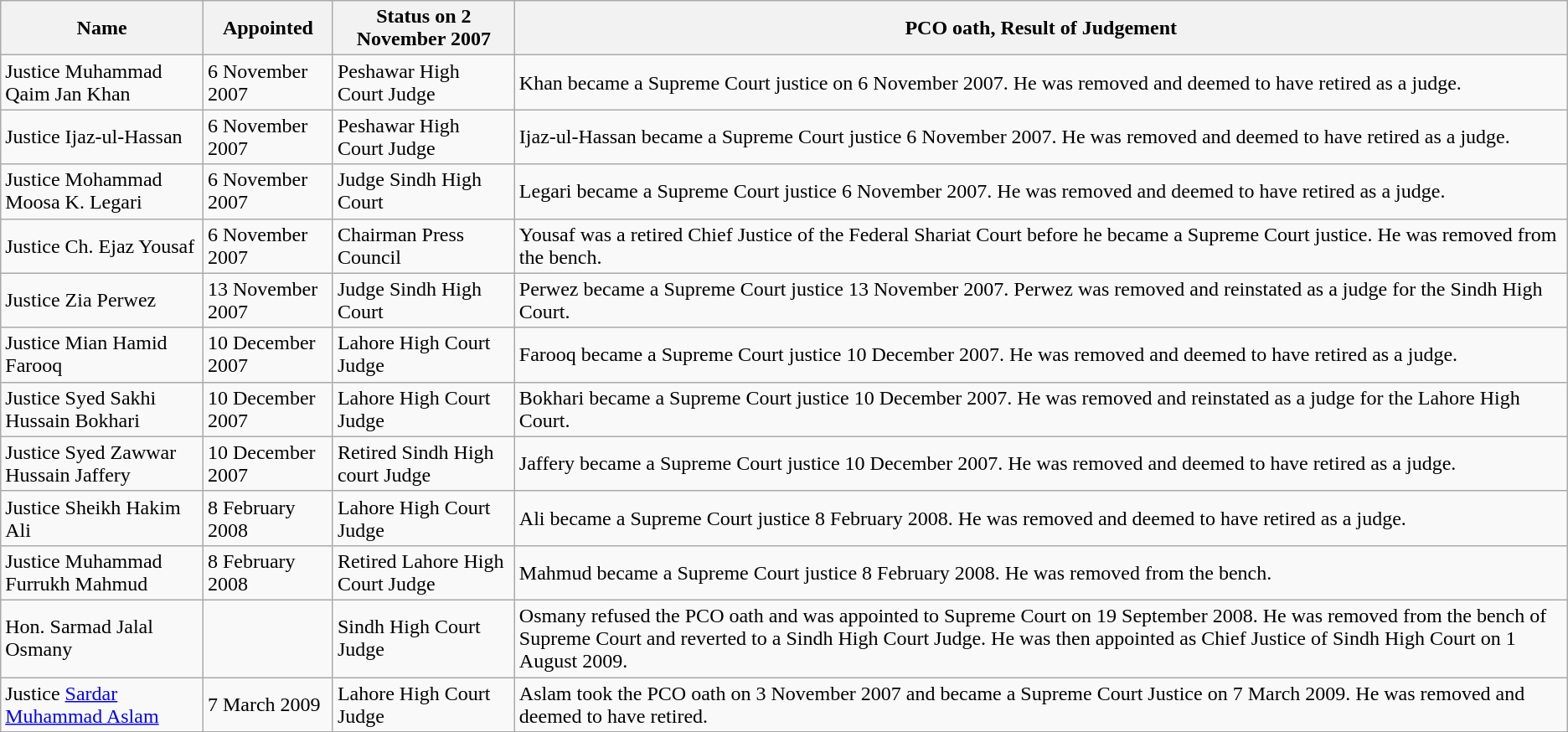<table class="wikitable">
<tr>
<th>Name</th>
<th>Appointed</th>
<th>Status on 2 November 2007</th>
<th>PCO oath, Result of Judgement</th>
</tr>
<tr>
<td>Justice Muhammad Qaim Jan Khan</td>
<td>6 November 2007</td>
<td>Peshawar High Court Judge</td>
<td>Khan became a Supreme Court justice on 6 November 2007.  He was removed and deemed to have retired as a judge.</td>
</tr>
<tr>
<td>Justice Ijaz-ul-Hassan</td>
<td>6 November 2007</td>
<td>Peshawar High Court Judge</td>
<td>Ijaz-ul-Hassan became a Supreme Court justice 6 November 2007. He was removed and deemed to have retired as a judge.</td>
</tr>
<tr>
<td>Justice Mohammad Moosa K. Legari</td>
<td>6 November 2007</td>
<td>Judge Sindh High Court</td>
<td>Legari became a Supreme Court justice 6 November 2007. He was removed and deemed to have retired as a judge.</td>
</tr>
<tr>
<td>Justice Ch. Ejaz Yousaf</td>
<td>6 November 2007</td>
<td>Chairman Press Council</td>
<td>Yousaf was a retired Chief Justice of the Federal Shariat Court before he became a Supreme Court justice. He was removed from the bench.</td>
</tr>
<tr>
<td>Justice Zia Perwez</td>
<td>13 November 2007</td>
<td>Judge Sindh High Court</td>
<td>Perwez became a Supreme Court justice 13 November 2007. Perwez was removed and reinstated as a judge for the Sindh High Court.</td>
</tr>
<tr>
<td>Justice Mian Hamid Farooq</td>
<td>10 December 2007</td>
<td>Lahore High Court Judge</td>
<td>Farooq became a Supreme Court justice 10 December 2007. He was removed and deemed to have retired as a judge.</td>
</tr>
<tr>
<td>Justice Syed Sakhi Hussain Bokhari</td>
<td>10 December 2007</td>
<td>Lahore High Court Judge</td>
<td>Bokhari became a Supreme Court justice 10 December 2007. He was removed and reinstated as a judge for the Lahore High Court.</td>
</tr>
<tr>
<td>Justice Syed Zawwar Hussain Jaffery</td>
<td>10 December 2007</td>
<td>Retired Sindh High court Judge</td>
<td>Jaffery became a Supreme Court justice 10 December 2007.  He was removed and deemed to have retired as a judge.</td>
</tr>
<tr>
<td>Justice Sheikh Hakim Ali</td>
<td>8 February 2008</td>
<td>Lahore High Court Judge</td>
<td>Ali became a Supreme Court justice 8 February 2008. He was removed and deemed to have retired as a judge.</td>
</tr>
<tr>
<td>Justice Muhammad Furrukh Mahmud</td>
<td>8 February 2008</td>
<td>Retired Lahore High Court Judge</td>
<td>Mahmud became a Supreme Court justice 8 February 2008. He was removed from the bench.</td>
</tr>
<tr>
<td>Hon. Sarmad Jalal Osmany</td>
<td></td>
<td>Sindh High Court Judge</td>
<td>Osmany refused the PCO oath and was appointed to Supreme Court on 19 September 2008. He was removed from the bench of Supreme Court and reverted to a Sindh High Court Judge. He was then appointed as Chief Justice of Sindh High Court on 1 August 2009.</td>
</tr>
<tr>
<td>Justice <a href='#'>Sardar Muhammad Aslam</a></td>
<td>7 March 2009</td>
<td>Lahore High Court Judge</td>
<td>Aslam took the PCO oath on 3 November 2007 and became a Supreme Court Justice on 7 March 2009. He was removed and deemed to have retired.</td>
</tr>
</table>
